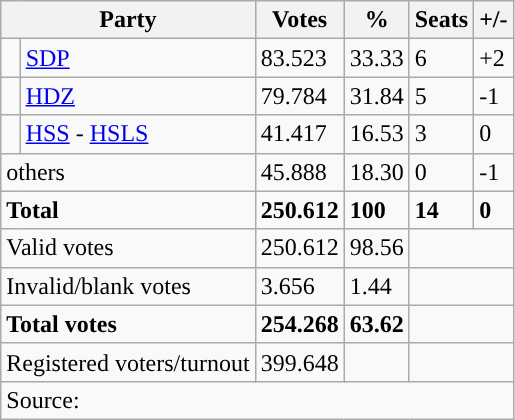<table class="wikitable" style="text-align: left;">
<tr>
<th colspan="2">Party</th>
<th>Votes</th>
<th>%</th>
<th>Seats</th>
<th>+/-</th>
</tr>
<tr>
<td style="background-color: "></td>
<td><a href='#'>SDP</a></td>
<td>83.523</td>
<td>33.33</td>
<td>6</td>
<td>+2</td>
</tr>
<tr>
<td style="background-color: "></td>
<td><a href='#'>HDZ</a></td>
<td>79.784</td>
<td>31.84</td>
<td>5</td>
<td>-1</td>
</tr>
<tr>
<td style="background-color: "></td>
<td><a href='#'>HSS</a> - <a href='#'>HSLS</a></td>
<td>41.417</td>
<td>16.53</td>
<td>3</td>
<td>0</td>
</tr>
<tr>
<td colspan="2">others</td>
<td>45.888</td>
<td>18.30</td>
<td>0</td>
<td>-1</td>
</tr>
<tr>
<td colspan="2"><strong>Total</strong></td>
<td><strong>250.612</strong></td>
<td><strong>100</strong></td>
<td><strong>14</strong></td>
<td><strong>0</strong></td>
</tr>
<tr>
<td colspan="2">Valid votes</td>
<td>250.612</td>
<td>98.56</td>
<td colspan="2"></td>
</tr>
<tr>
<td colspan="2">Invalid/blank votes</td>
<td>3.656</td>
<td>1.44</td>
<td colspan="2"></td>
</tr>
<tr>
<td colspan="2"><strong>Total votes</strong></td>
<td><strong>254.268</strong></td>
<td><strong>63.62</strong></td>
<td colspan="2"></td>
</tr>
<tr>
<td colspan="2">Registered voters/turnout</td>
<td votes14="5343">399.648</td>
<td></td>
<td colspan="2"></td>
</tr>
<tr>
<td colspan="6">Source: </td>
</tr>
</table>
